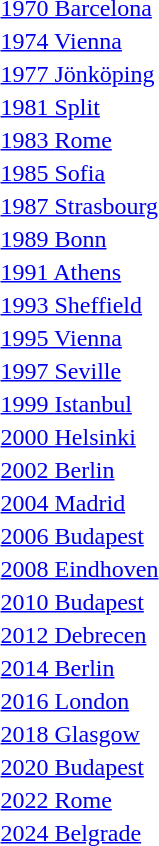<table>
<tr>
<td><a href='#'>1970 Barcelona</a></td>
<td></td>
<td></td>
<td></td>
</tr>
<tr>
<td><a href='#'>1974 Vienna</a></td>
<td></td>
<td></td>
<td></td>
</tr>
<tr>
<td><a href='#'>1977 Jönköping</a></td>
<td></td>
<td></td>
<td></td>
</tr>
<tr>
<td><a href='#'>1981 Split</a></td>
<td></td>
<td></td>
<td></td>
</tr>
<tr>
<td><a href='#'>1983 Rome</a></td>
<td></td>
<td></td>
<td></td>
</tr>
<tr>
<td><a href='#'>1985 Sofia</a></td>
<td></td>
<td></td>
<td></td>
</tr>
<tr>
<td><a href='#'>1987 Strasbourg</a></td>
<td></td>
<td></td>
<td></td>
</tr>
<tr>
<td><a href='#'>1989 Bonn</a></td>
<td></td>
<td></td>
<td></td>
</tr>
<tr>
<td><a href='#'>1991 Athens</a></td>
<td></td>
<td></td>
<td></td>
</tr>
<tr>
<td><a href='#'>1993 Sheffield</a></td>
<td></td>
<td></td>
<td></td>
</tr>
<tr>
<td rowspan=2><a href='#'>1995 Vienna</a></td>
<td rowspan=2></td>
<td rowspan=2></td>
<td></td>
</tr>
<tr>
<td></td>
</tr>
<tr>
<td><a href='#'>1997 Seville</a></td>
<td></td>
<td></td>
<td></td>
</tr>
<tr>
<td><a href='#'>1999 Istanbul</a></td>
<td></td>
<td></td>
<td></td>
</tr>
<tr>
<td><a href='#'>2000 Helsinki</a></td>
<td></td>
<td></td>
<td></td>
</tr>
<tr>
<td><a href='#'>2002 Berlin</a></td>
<td></td>
<td></td>
<td></td>
</tr>
<tr>
<td><a href='#'>2004 Madrid</a></td>
<td></td>
<td></td>
<td></td>
</tr>
<tr>
<td><a href='#'>2006 Budapest</a></td>
<td></td>
<td></td>
<td></td>
</tr>
<tr>
<td><a href='#'>2008 Eindhoven</a></td>
<td></td>
<td></td>
<td></td>
</tr>
<tr>
<td><a href='#'>2010 Budapest</a></td>
<td></td>
<td></td>
<td></td>
</tr>
<tr>
<td><a href='#'>2012 Debrecen</a></td>
<td></td>
<td></td>
<td></td>
</tr>
<tr>
<td><a href='#'>2014 Berlin</a></td>
<td></td>
<td></td>
<td></td>
</tr>
<tr>
<td><a href='#'>2016 London</a></td>
<td></td>
<td></td>
<td></td>
</tr>
<tr>
<td><a href='#'>2018 Glasgow</a></td>
<td></td>
<td></td>
<td></td>
</tr>
<tr>
<td><a href='#'>2020 Budapest</a></td>
<td></td>
<td></td>
<td></td>
</tr>
<tr>
<td><a href='#'>2022 Rome</a></td>
<td></td>
<td></td>
<td></td>
</tr>
<tr>
<td><a href='#'>2024 Belgrade</a></td>
<td></td>
<td></td>
<td></td>
</tr>
</table>
